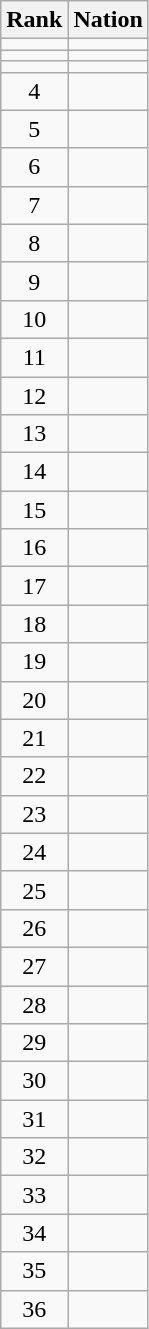<table class="wikitable sortable" style="text-align:left">
<tr>
<th>Rank</th>
<th>Nation</th>
</tr>
<tr>
<td align="center"></td>
<td></td>
</tr>
<tr>
<td align="center"></td>
<td></td>
</tr>
<tr>
<td align="center"></td>
<td></td>
</tr>
<tr>
<td align="center">4</td>
<td></td>
</tr>
<tr>
<td align="center">5</td>
<td></td>
</tr>
<tr>
<td align="center">6</td>
<td></td>
</tr>
<tr>
<td align="center">7</td>
<td></td>
</tr>
<tr>
<td align="center">8</td>
<td></td>
</tr>
<tr>
<td align="center">9</td>
<td></td>
</tr>
<tr>
<td align="center">10</td>
<td></td>
</tr>
<tr>
<td align="center">11</td>
<td></td>
</tr>
<tr>
<td align="center">12</td>
<td></td>
</tr>
<tr>
<td align="center">13</td>
<td></td>
</tr>
<tr>
<td align="center">14</td>
<td></td>
</tr>
<tr>
<td align="center">15</td>
<td></td>
</tr>
<tr>
<td align="center">16</td>
<td></td>
</tr>
<tr>
<td align="center">17</td>
<td></td>
</tr>
<tr>
<td align="center">18</td>
<td></td>
</tr>
<tr>
<td align="center">19</td>
<td></td>
</tr>
<tr>
<td align="center">20</td>
<td></td>
</tr>
<tr>
<td align="center">21</td>
<td></td>
</tr>
<tr>
<td align="center">22</td>
<td></td>
</tr>
<tr>
<td align="center">23</td>
<td></td>
</tr>
<tr>
<td align="center">24</td>
<td></td>
</tr>
<tr>
<td align="center">25</td>
<td></td>
</tr>
<tr>
<td align="center">26</td>
<td></td>
</tr>
<tr>
<td align="center">27</td>
<td></td>
</tr>
<tr>
<td align="center">28</td>
<td></td>
</tr>
<tr>
<td align="center">29</td>
<td></td>
</tr>
<tr>
<td align="center">30</td>
<td></td>
</tr>
<tr>
<td align="center">31</td>
<td></td>
</tr>
<tr>
<td align="center">32</td>
<td></td>
</tr>
<tr>
<td align="center">33</td>
<td></td>
</tr>
<tr>
<td align="center">34</td>
<td></td>
</tr>
<tr>
<td align="center">35</td>
<td></td>
</tr>
<tr>
<td align="center">36</td>
<td></td>
</tr>
</table>
